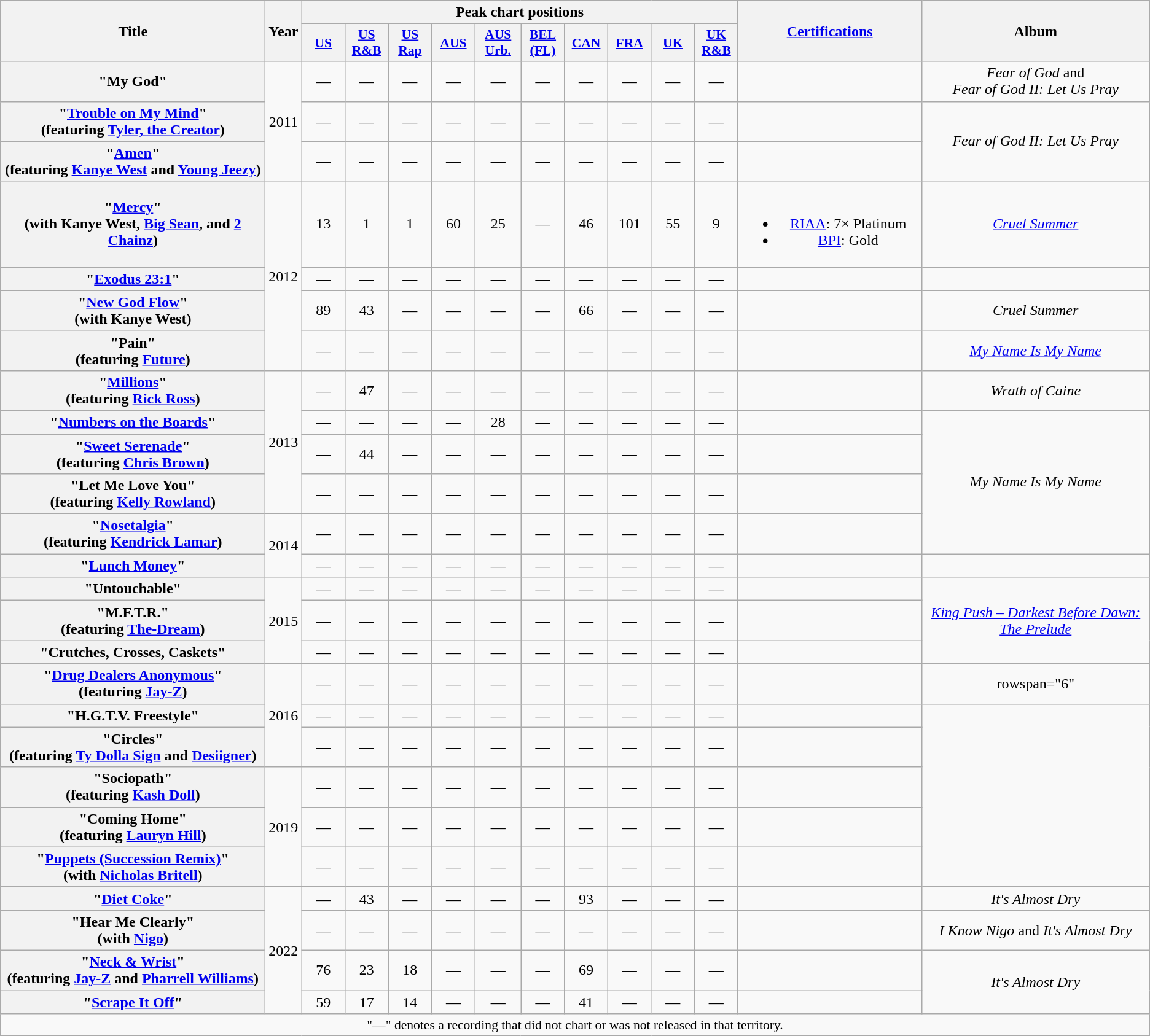<table class="wikitable plainrowheaders" style="text-align:center;">
<tr>
<th scope="col" rowspan="2" style="width:17.5em;">Title</th>
<th scope="col" rowspan="2">Year</th>
<th scope="col" colspan="10">Peak chart positions</th>
<th scope="col" rowspan="2" style="width:12em;"><a href='#'>Certifications</a></th>
<th scope="col" rowspan="2">Album</th>
</tr>
<tr>
<th scope="col" style="width:2.8em;font-size:90%;"><a href='#'>US</a><br></th>
<th scope="col" style="width:2.8em;font-size:90%;"><a href='#'>US<br>R&B</a><br></th>
<th scope="col" style="width:2.8em;font-size:90%;"><a href='#'>US<br>Rap</a><br></th>
<th scope="col" style="width:2.8em;font-size:90%;"><a href='#'>AUS</a><br></th>
<th scope="col" style="width:3em;font-size:90%;"><a href='#'>AUS<br>Urb.</a><br></th>
<th scope="col" style="width:2.8em;font-size:90%;"><a href='#'>BEL<br>(FL)</a><br></th>
<th scope="col" style="width:2.8em;font-size:90%;"><a href='#'>CAN</a><br></th>
<th scope="col" style="width:2.8em;font-size:90%;"><a href='#'>FRA</a><br></th>
<th scope="col" style="width:2.8em;font-size:90%;"><a href='#'>UK</a><br></th>
<th scope="col" style="width:2.8em;font-size:90%;"><a href='#'>UK<br>R&B</a><br></th>
</tr>
<tr>
<th scope="row">"My God"</th>
<td rowspan="3">2011</td>
<td>—</td>
<td>—</td>
<td>—</td>
<td>—</td>
<td>—</td>
<td>—</td>
<td>—</td>
<td>—</td>
<td>—</td>
<td>—</td>
<td></td>
<td><em>Fear of God</em> and<br><em>Fear of God II: Let Us Pray</em></td>
</tr>
<tr>
<th scope="row">"<a href='#'>Trouble on My Mind</a>"<br><span>(featuring <a href='#'>Tyler, the Creator</a>)</span></th>
<td>—</td>
<td>—</td>
<td>—</td>
<td>—</td>
<td>—</td>
<td>—</td>
<td>—</td>
<td>—</td>
<td>—</td>
<td>—</td>
<td></td>
<td rowspan="2"><em>Fear of God II: Let Us Pray</em></td>
</tr>
<tr>
<th scope="row">"<a href='#'>Amen</a>"<br><span>(featuring <a href='#'>Kanye West</a> and <a href='#'>Young Jeezy</a>)</span></th>
<td>—</td>
<td>—</td>
<td>—</td>
<td>—</td>
<td>—</td>
<td>—</td>
<td>—</td>
<td>—</td>
<td>—</td>
<td>—</td>
<td></td>
</tr>
<tr>
<th scope="row">"<a href='#'>Mercy</a>"<br><span>(with Kanye West, <a href='#'>Big Sean</a>, and <a href='#'>2 Chainz</a>)</span></th>
<td rowspan="4">2012</td>
<td>13</td>
<td>1</td>
<td>1</td>
<td>60</td>
<td>25</td>
<td>—</td>
<td>46</td>
<td>101</td>
<td>55</td>
<td>9</td>
<td><br><ul><li><a href='#'>RIAA</a>: 7× Platinum</li><li><a href='#'>BPI</a>: Gold</li></ul></td>
<td><em><a href='#'>Cruel Summer</a></em></td>
</tr>
<tr>
<th scope="row">"<a href='#'>Exodus 23:1</a>"</th>
<td>—</td>
<td>—</td>
<td>—</td>
<td>—</td>
<td>—</td>
<td>—</td>
<td>—</td>
<td>—</td>
<td>—</td>
<td>—</td>
<td></td>
<td></td>
</tr>
<tr>
<th scope="row">"<a href='#'>New God Flow</a>"<br><span>(with Kanye West)</span></th>
<td>89</td>
<td>43</td>
<td>—</td>
<td>—</td>
<td>—</td>
<td>—</td>
<td>66</td>
<td>—</td>
<td>—</td>
<td>—</td>
<td></td>
<td><em>Cruel Summer</em></td>
</tr>
<tr>
<th scope="row">"Pain"<br><span>(featuring <a href='#'>Future</a>)</span></th>
<td>—</td>
<td>—</td>
<td>—</td>
<td>—</td>
<td>—</td>
<td>—</td>
<td>—</td>
<td>—</td>
<td>—</td>
<td>—</td>
<td></td>
<td><em><a href='#'>My Name Is My Name</a></em></td>
</tr>
<tr>
<th scope="row">"<a href='#'>Millions</a>"<br><span>(featuring <a href='#'>Rick Ross</a>)</span></th>
<td rowspan="4">2013</td>
<td>—</td>
<td>47</td>
<td>—</td>
<td>—</td>
<td>—</td>
<td>—</td>
<td>—</td>
<td>—</td>
<td>—</td>
<td>—</td>
<td></td>
<td><em>Wrath of Caine</em></td>
</tr>
<tr>
<th scope="row">"<a href='#'>Numbers on the Boards</a>"</th>
<td>—</td>
<td>—</td>
<td>—</td>
<td>—</td>
<td>28</td>
<td>—</td>
<td>—</td>
<td>—</td>
<td>—</td>
<td>—</td>
<td></td>
<td rowspan="4"><em>My Name Is My Name</em></td>
</tr>
<tr>
<th scope="row">"<a href='#'>Sweet Serenade</a>"<br><span>(featuring <a href='#'>Chris Brown</a>)</span></th>
<td>—</td>
<td>44</td>
<td>—</td>
<td>—</td>
<td>—</td>
<td>—</td>
<td>—</td>
<td>—</td>
<td>—</td>
<td>—</td>
<td></td>
</tr>
<tr>
<th scope="row">"Let Me Love You"<br><span>(featuring <a href='#'>Kelly Rowland</a>)</span></th>
<td>—</td>
<td>—</td>
<td>—</td>
<td>—</td>
<td>—</td>
<td>—</td>
<td>—</td>
<td>—</td>
<td>—</td>
<td>—</td>
<td></td>
</tr>
<tr>
<th scope="row">"<a href='#'>Nosetalgia</a>"<br><span>(featuring <a href='#'>Kendrick Lamar</a>)</span></th>
<td rowspan="2">2014</td>
<td>—</td>
<td>—</td>
<td>—</td>
<td>—</td>
<td>—</td>
<td>—</td>
<td>—</td>
<td>—</td>
<td>—</td>
<td>—</td>
<td></td>
</tr>
<tr>
<th scope="row">"<a href='#'>Lunch Money</a>"</th>
<td>—</td>
<td>—</td>
<td>—</td>
<td>—</td>
<td>—</td>
<td>—</td>
<td>—</td>
<td>—</td>
<td>—</td>
<td>—</td>
<td></td>
<td></td>
</tr>
<tr>
<th scope="row">"Untouchable"</th>
<td rowspan="3">2015</td>
<td>—</td>
<td>—</td>
<td>—</td>
<td>—</td>
<td>—</td>
<td>—</td>
<td>—</td>
<td>—</td>
<td>—</td>
<td>—</td>
<td></td>
<td rowspan="3"><em><a href='#'>King Push – Darkest Before Dawn: The Prelude</a></em></td>
</tr>
<tr>
<th scope="row">"M.F.T.R."<br><span>(featuring <a href='#'>The-Dream</a>)</span></th>
<td>—</td>
<td>—</td>
<td>—</td>
<td>—</td>
<td>—</td>
<td>—</td>
<td>—</td>
<td>—</td>
<td>—</td>
<td>—</td>
<td></td>
</tr>
<tr>
<th scope="row">"Crutches, Crosses, Caskets"</th>
<td>—</td>
<td>—</td>
<td>—</td>
<td>—</td>
<td>—</td>
<td>—</td>
<td>—</td>
<td>—</td>
<td>—</td>
<td>—</td>
<td></td>
</tr>
<tr>
<th scope="row">"<a href='#'>Drug Dealers Anonymous</a>"<br><span>(featuring <a href='#'>Jay-Z</a>)</span></th>
<td rowspan="3">2016</td>
<td>—</td>
<td>—</td>
<td>—</td>
<td>—</td>
<td>—</td>
<td>—</td>
<td>—</td>
<td>—</td>
<td>—</td>
<td>—</td>
<td></td>
<td>rowspan="6" </td>
</tr>
<tr>
<th scope="row">"H.G.T.V. Freestyle"</th>
<td>—</td>
<td>—</td>
<td>—</td>
<td>—</td>
<td>—</td>
<td>—</td>
<td>—</td>
<td>—</td>
<td>—</td>
<td>—</td>
<td></td>
</tr>
<tr>
<th scope="row">"Circles"<br><span>(featuring <a href='#'>Ty Dolla Sign</a> and <a href='#'>Desiigner</a>)</span></th>
<td>—</td>
<td>—</td>
<td>—</td>
<td>—</td>
<td>—</td>
<td>—</td>
<td>—</td>
<td>—</td>
<td>—</td>
<td>—</td>
<td></td>
</tr>
<tr>
<th scope="row">"Sociopath"<br><span>(featuring <a href='#'>Kash Doll</a>)</span></th>
<td rowspan="3">2019</td>
<td>—</td>
<td>—</td>
<td>—</td>
<td>—</td>
<td>—</td>
<td>—</td>
<td>—</td>
<td>—</td>
<td>—</td>
<td>—</td>
<td></td>
</tr>
<tr>
<th scope="row">"Coming Home"<br><span>(featuring <a href='#'>Lauryn Hill</a>)</span></th>
<td>—</td>
<td>—</td>
<td>—</td>
<td>—</td>
<td>—</td>
<td>—</td>
<td>—</td>
<td>—</td>
<td>—</td>
<td>—</td>
<td></td>
</tr>
<tr>
<th scope="row">"<a href='#'>Puppets (Succession Remix)</a>"<br><span>(with <a href='#'>Nicholas Britell</a>)</span></th>
<td>—</td>
<td>—</td>
<td>—</td>
<td>—</td>
<td>—</td>
<td>—</td>
<td>—</td>
<td>—</td>
<td>—</td>
<td>—</td>
<td></td>
</tr>
<tr>
<th scope="row">"<a href='#'>Diet Coke</a>"</th>
<td rowspan="4">2022</td>
<td>—</td>
<td>43</td>
<td>—</td>
<td>—</td>
<td>—</td>
<td>—</td>
<td>93</td>
<td>—</td>
<td>—</td>
<td>—</td>
<td></td>
<td><em>It's Almost Dry</em></td>
</tr>
<tr>
<th scope="row">"Hear Me Clearly"<br><span>(with <a href='#'>Nigo</a>)</span></th>
<td>—</td>
<td>—</td>
<td>—</td>
<td>—</td>
<td>—</td>
<td>—</td>
<td>—</td>
<td>—</td>
<td>—</td>
<td>—</td>
<td></td>
<td><em>I Know Nigo</em> and <em>It's Almost Dry</em></td>
</tr>
<tr>
<th scope="row">"<a href='#'>Neck & Wrist</a>"<br><span>(featuring <a href='#'>Jay-Z</a> and <a href='#'>Pharrell Williams</a>)</span></th>
<td>76</td>
<td>23</td>
<td>18</td>
<td>—</td>
<td>—</td>
<td>—</td>
<td>69</td>
<td>—</td>
<td>—</td>
<td>—</td>
<td></td>
<td rowspan="2"><em>It's Almost Dry</em></td>
</tr>
<tr>
<th scope="row">"<a href='#'>Scrape It Off</a>"<br></th>
<td>59</td>
<td>17</td>
<td>14</td>
<td>—</td>
<td>—</td>
<td>—</td>
<td>41</td>
<td>—</td>
<td>—</td>
<td>—</td>
<td></td>
</tr>
<tr>
<td colspan="14" style="font-size:90%">"—" denotes a recording that did not chart or was not released in that territory.</td>
</tr>
</table>
